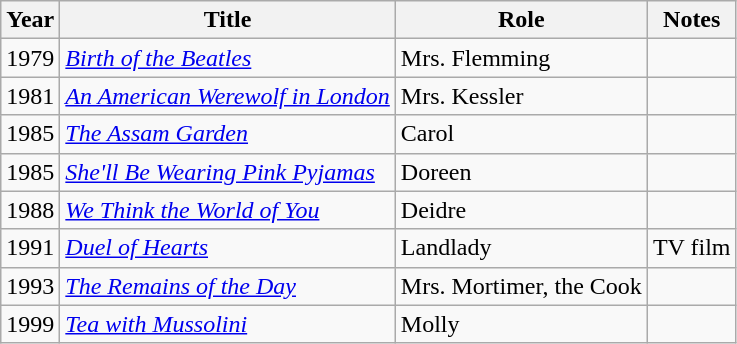<table class="wikitable">
<tr>
<th>Year</th>
<th>Title</th>
<th>Role</th>
<th>Notes</th>
</tr>
<tr>
<td>1979</td>
<td><em><a href='#'>Birth of the Beatles</a></em></td>
<td>Mrs. Flemming</td>
<td></td>
</tr>
<tr>
<td>1981</td>
<td><em><a href='#'>An American Werewolf in London</a></em></td>
<td>Mrs. Kessler</td>
<td></td>
</tr>
<tr>
<td>1985</td>
<td><em><a href='#'>The Assam Garden</a></em></td>
<td>Carol</td>
<td></td>
</tr>
<tr>
<td>1985</td>
<td><em><a href='#'>She'll Be Wearing Pink Pyjamas</a></em></td>
<td>Doreen</td>
<td></td>
</tr>
<tr>
<td>1988</td>
<td><em><a href='#'>We Think the World of You</a></em></td>
<td>Deidre</td>
<td></td>
</tr>
<tr>
<td>1991</td>
<td><em><a href='#'>Duel of Hearts</a></em></td>
<td>Landlady</td>
<td>TV film</td>
</tr>
<tr>
<td>1993</td>
<td><em><a href='#'>The Remains of the Day</a></em></td>
<td>Mrs. Mortimer, the Cook</td>
<td></td>
</tr>
<tr>
<td>1999</td>
<td><em><a href='#'>Tea with Mussolini</a></em></td>
<td>Molly</td>
<td></td>
</tr>
</table>
